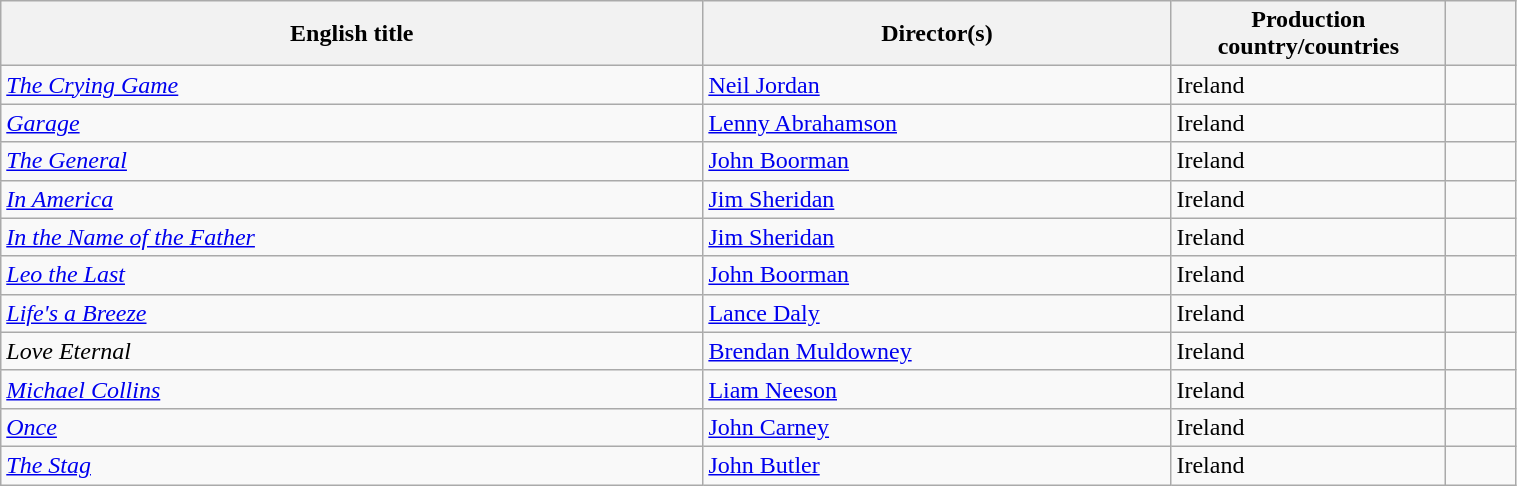<table class="sortable wikitable" width="80%" cellpadding="5">
<tr>
<th width="30%">English title</th>
<th width="20%">Director(s)</th>
<th width="10%">Production country/countries</th>
<th width="3%"></th>
</tr>
<tr>
<td><em><a href='#'>The Crying Game</a></em></td>
<td><a href='#'>Neil Jordan</a></td>
<td>Ireland</td>
<td></td>
</tr>
<tr>
<td><em><a href='#'>Garage</a></em></td>
<td><a href='#'>Lenny Abrahamson</a></td>
<td>Ireland</td>
<td></td>
</tr>
<tr>
<td><em><a href='#'>The General</a></em></td>
<td><a href='#'>John Boorman</a></td>
<td>Ireland</td>
<td></td>
</tr>
<tr>
<td><em><a href='#'>In America</a></em></td>
<td><a href='#'>Jim Sheridan</a></td>
<td>Ireland</td>
<td></td>
</tr>
<tr>
<td><em><a href='#'>In the Name of the Father</a></em></td>
<td><a href='#'>Jim Sheridan</a></td>
<td>Ireland</td>
<td></td>
</tr>
<tr>
<td><em><a href='#'>Leo the Last</a></em></td>
<td><a href='#'>John Boorman</a></td>
<td>Ireland</td>
<td></td>
</tr>
<tr>
<td><em><a href='#'>Life's a Breeze</a></em></td>
<td><a href='#'>Lance Daly</a></td>
<td>Ireland</td>
<td></td>
</tr>
<tr>
<td><em>Love Eternal</em></td>
<td><a href='#'>Brendan Muldowney</a></td>
<td>Ireland</td>
<td></td>
</tr>
<tr>
<td><em><a href='#'>Michael Collins</a></em></td>
<td><a href='#'>Liam Neeson</a></td>
<td>Ireland</td>
<td></td>
</tr>
<tr>
<td><em><a href='#'>Once</a></em></td>
<td><a href='#'>John Carney</a></td>
<td>Ireland</td>
<td></td>
</tr>
<tr>
<td><em><a href='#'>The Stag</a></em></td>
<td><a href='#'>John Butler</a></td>
<td>Ireland</td>
<td></td>
</tr>
</table>
